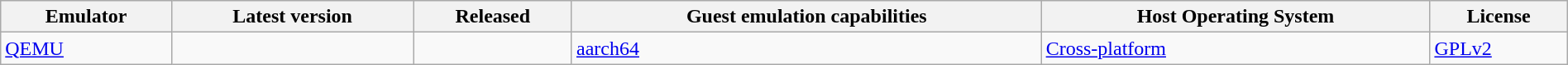<table class="wikitable sortable" style="width:100%">
<tr>
<th>Emulator</th>
<th>Latest version</th>
<th>Released</th>
<th>Guest emulation capabilities</th>
<th>Host Operating System</th>
<th>License</th>
</tr>
<tr>
<td><a href='#'>QEMU</a></td>
<td></td>
<td></td>
<td><a href='#'>aarch64</a></td>
<td><a href='#'>Cross-platform</a></td>
<td><a href='#'>GPLv2</a></td>
</tr>
</table>
